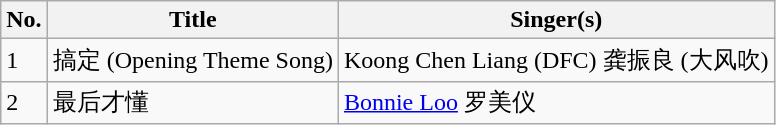<table class="wikitable">
<tr>
<th>No.</th>
<th>Title</th>
<th>Singer(s)</th>
</tr>
<tr>
<td>1</td>
<td>搞定 (Opening Theme Song)</td>
<td>Koong Chen Liang (DFC) 龚振良 (大风吹)</td>
</tr>
<tr>
<td>2</td>
<td>最后才懂</td>
<td><a href='#'>Bonnie Loo</a> 罗美仪</td>
</tr>
</table>
